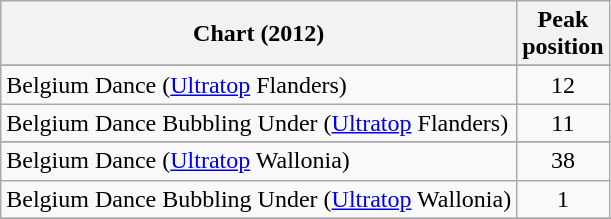<table class="wikitable sortable">
<tr>
<th>Chart (2012)</th>
<th>Peak<br>position</th>
</tr>
<tr>
</tr>
<tr>
<td>Belgium Dance (<a href='#'>Ultratop</a> Flanders)</td>
<td align=center>12</td>
</tr>
<tr>
<td>Belgium Dance Bubbling Under (<a href='#'>Ultratop</a> Flanders)</td>
<td align=center>11</td>
</tr>
<tr>
</tr>
<tr>
<td>Belgium Dance (<a href='#'>Ultratop</a> Wallonia)</td>
<td align=center>38</td>
</tr>
<tr>
<td>Belgium Dance Bubbling Under (<a href='#'>Ultratop</a> Wallonia)</td>
<td align=center>1</td>
</tr>
<tr>
</tr>
<tr>
</tr>
<tr>
</tr>
<tr>
</tr>
</table>
